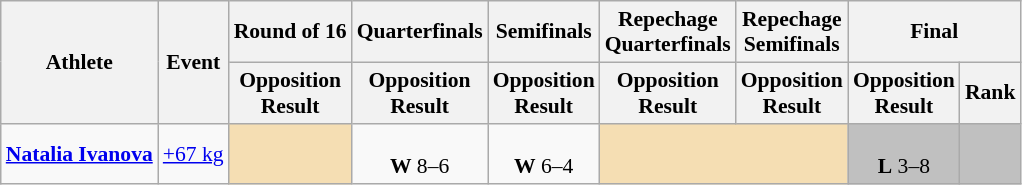<table class="wikitable" style="font-size:90%">
<tr>
<th rowspan="2">Athlete</th>
<th rowspan="2">Event</th>
<th>Round of 16</th>
<th>Quarterfinals</th>
<th>Semifinals</th>
<th>Repechage <br>Quarterfinals</th>
<th>Repechage <br>Semifinals</th>
<th colspan="2">Final</th>
</tr>
<tr>
<th>Opposition<br>Result</th>
<th>Opposition<br>Result</th>
<th>Opposition<br>Result</th>
<th>Opposition<br>Result</th>
<th>Opposition<br>Result</th>
<th>Opposition<br>Result</th>
<th>Rank</th>
</tr>
<tr>
<td><strong><a href='#'>Natalia Ivanova</a></strong></td>
<td><a href='#'>+67 kg</a></td>
<td bgcolor="wheat"></td>
<td align="center"><br><strong>W</strong> 8–6</td>
<td align="center"><br><strong>W</strong> 6–4</td>
<td colspan="2"  bgcolor="wheat"></td>
<td align="center" bgcolor=silver><br><strong>L</strong> 3–8</td>
<td align="center" bgcolor=silver></td>
</tr>
</table>
